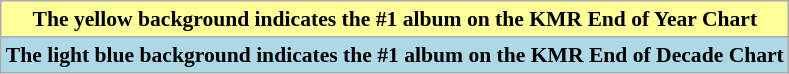<table class="wikitable plainrowheaders" style="font-size:90%;">
<tr>
<th scope=row style="background-color:#FFFF99">The yellow background indicates the #1 album on the KMR End of Year Chart</th>
</tr>
<tr>
<th scope=row style="background-color:lightblue">The light blue background indicates the #1 album on the KMR End of Decade Chart</th>
</tr>
</table>
